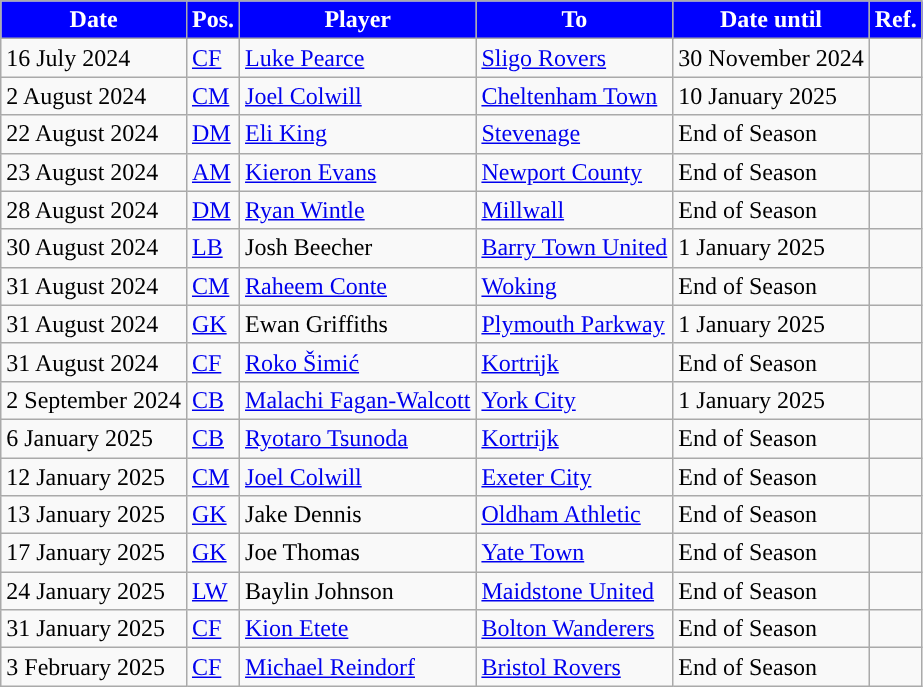<table class="wikitable plainrowheaders sortable">
<tr>
<th style="background: blue; color: white; ">Date</th>
<th style="background: blue; color: white; ">Pos.</th>
<th style="background: blue; color: white; ">Player</th>
<th style="background: blue; color: white; ">To</th>
<th style="background: blue; color: white; ">Date until</th>
<th style="background: blue; color: white; ">Ref.</th>
</tr>
<tr>
<td>16 July 2024</td>
<td><a href='#'>CF</a></td>
<td> <a href='#'>Luke Pearce</a></td>
<td> <a href='#'>Sligo Rovers</a></td>
<td>30 November 2024</td>
<td></td>
</tr>
<tr>
<td>2 August 2024</td>
<td><a href='#'>CM</a></td>
<td> <a href='#'>Joel Colwill</a></td>
<td> <a href='#'>Cheltenham Town</a></td>
<td>10 January 2025</td>
<td></td>
</tr>
<tr>
<td>22 August 2024</td>
<td><a href='#'>DM</a></td>
<td> <a href='#'>Eli King</a></td>
<td> <a href='#'>Stevenage</a></td>
<td>End of Season</td>
<td></td>
</tr>
<tr>
<td>23 August 2024</td>
<td><a href='#'>AM</a></td>
<td> <a href='#'>Kieron Evans</a></td>
<td> <a href='#'>Newport County</a></td>
<td>End of Season</td>
<td></td>
</tr>
<tr>
<td>28 August 2024</td>
<td><a href='#'>DM</a></td>
<td> <a href='#'>Ryan Wintle</a></td>
<td> <a href='#'>Millwall</a></td>
<td>End of Season</td>
<td></td>
</tr>
<tr>
<td>30 August 2024</td>
<td><a href='#'>LB</a></td>
<td> Josh Beecher</td>
<td> <a href='#'>Barry Town United</a></td>
<td>1 January 2025</td>
<td></td>
</tr>
<tr>
<td>31 August 2024</td>
<td><a href='#'>CM</a></td>
<td> <a href='#'>Raheem Conte</a></td>
<td> <a href='#'>Woking</a></td>
<td>End of Season</td>
<td></td>
</tr>
<tr>
<td>31 August 2024</td>
<td><a href='#'>GK</a></td>
<td> Ewan Griffiths</td>
<td> <a href='#'>Plymouth Parkway</a></td>
<td>1 January 2025</td>
<td></td>
</tr>
<tr>
<td>31 August 2024</td>
<td><a href='#'>CF</a></td>
<td> <a href='#'>Roko Šimić</a></td>
<td> <a href='#'>Kortrijk</a></td>
<td>End of Season</td>
<td></td>
</tr>
<tr>
<td>2 September 2024</td>
<td><a href='#'>CB</a></td>
<td> <a href='#'>Malachi Fagan-Walcott</a></td>
<td> <a href='#'>York City</a></td>
<td>1 January 2025</td>
<td></td>
</tr>
<tr>
<td>6 January 2025</td>
<td><a href='#'>CB</a></td>
<td> <a href='#'>Ryotaro Tsunoda</a></td>
<td> <a href='#'>Kortrijk</a></td>
<td>End of Season</td>
<td></td>
</tr>
<tr>
<td>12 January 2025</td>
<td><a href='#'>CM</a></td>
<td> <a href='#'>Joel Colwill</a></td>
<td> <a href='#'>Exeter City</a></td>
<td>End of Season</td>
<td></td>
</tr>
<tr>
<td>13 January 2025</td>
<td><a href='#'>GK</a></td>
<td> Jake Dennis</td>
<td> <a href='#'>Oldham Athletic</a></td>
<td>End of Season</td>
<td></td>
</tr>
<tr>
<td>17 January 2025</td>
<td><a href='#'>GK</a></td>
<td> Joe Thomas</td>
<td> <a href='#'>Yate Town</a></td>
<td>End of Season</td>
<td></td>
</tr>
<tr>
<td>24 January 2025</td>
<td><a href='#'>LW</a></td>
<td> Baylin Johnson</td>
<td> <a href='#'>Maidstone United</a></td>
<td>End of Season</td>
<td></td>
</tr>
<tr>
<td>31 January 2025</td>
<td><a href='#'>CF</a></td>
<td> <a href='#'>Kion Etete</a></td>
<td> <a href='#'>Bolton Wanderers</a></td>
<td>End of Season</td>
<td></td>
</tr>
<tr>
<td>3 February 2025</td>
<td><a href='#'>CF</a></td>
<td> <a href='#'>Michael Reindorf</a></td>
<td> <a href='#'>Bristol Rovers</a></td>
<td>End of Season</td>
<td></td>
</tr>
</table>
